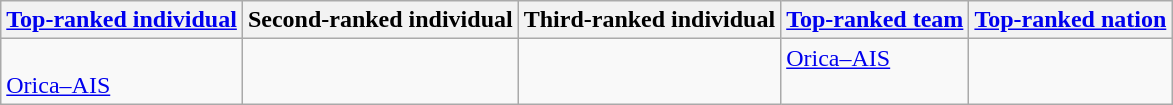<table class="wikitable">
<tr>
<th><a href='#'>Top-ranked individual</a></th>
<th>Second-ranked individual</th>
<th>Third-ranked individual</th>
<th><a href='#'>Top-ranked team</a></th>
<th><a href='#'>Top-ranked nation</a></th>
</tr>
<tr valign="top">
<td align=left><br><span><a href='#'>Orica–AIS</a></span></td>
<td align=left><br><span></span></td>
<td align=left><br><span></span></td>
<td><a href='#'>Orica–AIS</a></td>
<td></td>
</tr>
</table>
